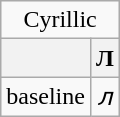<table class=wikitable style=text-align:center>
<tr>
<td colspan="2">Cyrillic</td>
</tr>
<tr>
<th></th>
<th>Л</th>
</tr>
<tr>
<td>baseline</td>
<td><em>ᴫ</em></td>
</tr>
</table>
